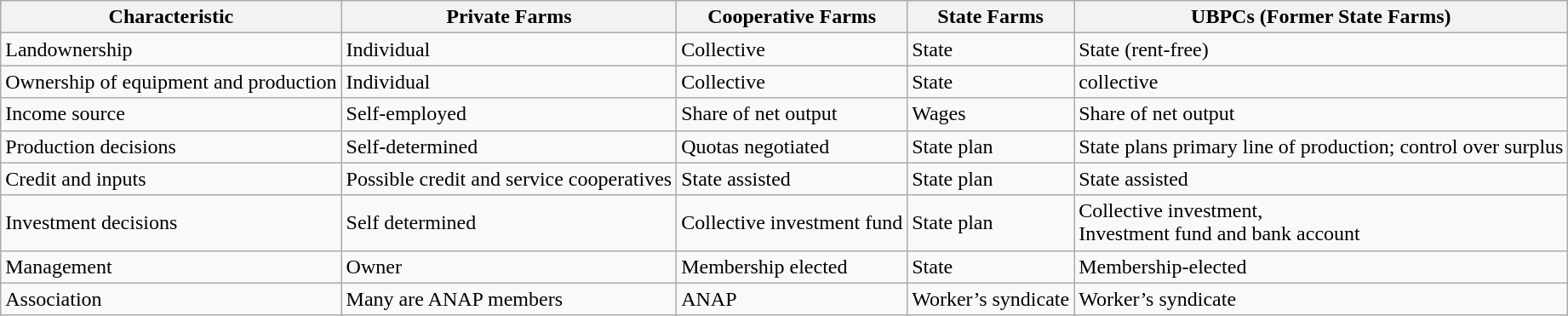<table class="wikitable">
<tr>
<th>Characteristic</th>
<th>Private Farms</th>
<th>Cooperative Farms</th>
<th>State Farms</th>
<th>UBPCs (Former State  Farms)</th>
</tr>
<tr>
<td>Landownership</td>
<td>Individual</td>
<td>Collective</td>
<td>State</td>
<td>State (rent-free)</td>
</tr>
<tr>
<td>Ownership of equipment and production</td>
<td>Individual</td>
<td>Collective</td>
<td>State</td>
<td>collective</td>
</tr>
<tr>
<td>Income source</td>
<td>Self-employed</td>
<td>Share of net output</td>
<td>Wages</td>
<td>Share of net output</td>
</tr>
<tr>
<td>Production decisions</td>
<td>Self-determined</td>
<td>Quotas negotiated</td>
<td>State plan</td>
<td>State plans primary line of production; control over  surplus</td>
</tr>
<tr>
<td>Credit and inputs</td>
<td>Possible credit and service cooperatives</td>
<td>State assisted</td>
<td>State plan</td>
<td>State assisted</td>
</tr>
<tr>
<td>Investment decisions</td>
<td>Self determined</td>
<td>Collective investment fund</td>
<td>State plan</td>
<td>Collective investment,<br>Investment fund and bank account</td>
</tr>
<tr>
<td>Management</td>
<td>Owner</td>
<td>Membership elected</td>
<td>State</td>
<td>Membership-elected</td>
</tr>
<tr>
<td>Association</td>
<td>Many are ANAP members</td>
<td>ANAP</td>
<td>Worker’s syndicate</td>
<td>Worker’s syndicate</td>
</tr>
</table>
